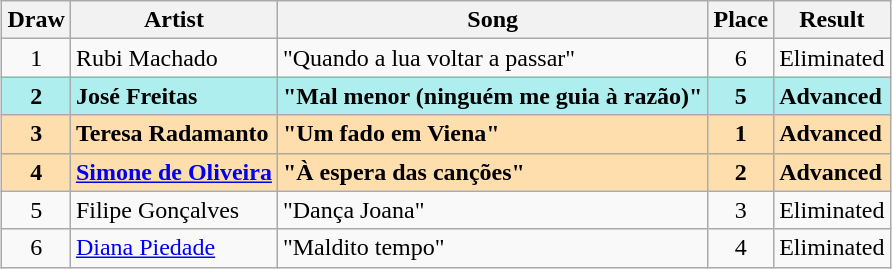<table class="sortable wikitable" style="margin: 1em auto 1em auto; text-align:center">
<tr>
<th>Draw</th>
<th>Artist</th>
<th>Song</th>
<th>Place</th>
<th>Result</th>
</tr>
<tr>
<td>1</td>
<td align="left">Rubi Machado</td>
<td align="left">"Quando a lua voltar a passar"</td>
<td>6</td>
<td align="left">Eliminated</td>
</tr>
<tr style="font-weight:bold; background:paleturquoise;">
<td>2</td>
<td align="left">José Freitas</td>
<td align="left">"Mal menor (ninguém me guia à razão)"</td>
<td>5</td>
<td align="left">Advanced</td>
</tr>
<tr style="font-weight:bold; background:navajowhite;">
<td>3</td>
<td align="left">Teresa Radamanto</td>
<td align="left">"Um fado em Viena"</td>
<td>1</td>
<td align="left">Advanced</td>
</tr>
<tr style="font-weight:bold; background:navajowhite;">
<td>4</td>
<td align="left"><a href='#'>Simone de Oliveira</a></td>
<td align="left">"À espera das canções"</td>
<td>2</td>
<td align="left">Advanced</td>
</tr>
<tr>
<td>5</td>
<td align="left">Filipe Gonçalves</td>
<td align="left">"Dança Joana"</td>
<td>3</td>
<td align="left">Eliminated</td>
</tr>
<tr>
<td>6</td>
<td align="left"><a href='#'>Diana Piedade</a></td>
<td align="left">"Maldito tempo"</td>
<td>4</td>
<td align="left">Eliminated</td>
</tr>
</table>
